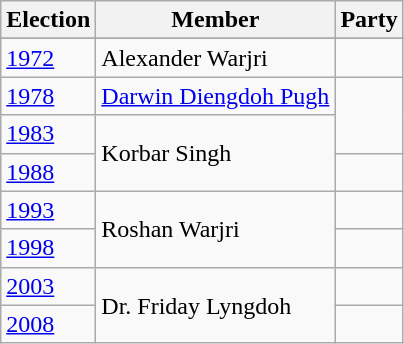<table class="wikitable sortable">
<tr>
<th>Election</th>
<th>Member</th>
<th colspan=2>Party</th>
</tr>
<tr>
</tr>
<tr>
</tr>
<tr>
</tr>
<tr>
</tr>
<tr>
<td><a href='#'>1972</a></td>
<td>Alexander Warjri</td>
<td></td>
</tr>
<tr>
<td><a href='#'>1978</a></td>
<td><a href='#'>Darwin Diengdoh Pugh</a></td>
</tr>
<tr>
<td><a href='#'>1983</a></td>
<td rowspan=2>Korbar Singh</td>
</tr>
<tr>
<td><a href='#'>1988</a></td>
<td></td>
</tr>
<tr>
<td><a href='#'>1993</a></td>
<td rowspan=2>Roshan Warjri</td>
</tr>
<tr>
<td><a href='#'>1998</a></td>
<td></td>
</tr>
<tr>
<td><a href='#'>2003</a></td>
<td rowspan=2>Dr. Friday Lyngdoh</td>
<td></td>
</tr>
<tr>
<td><a href='#'>2008</a></td>
</tr>
</table>
